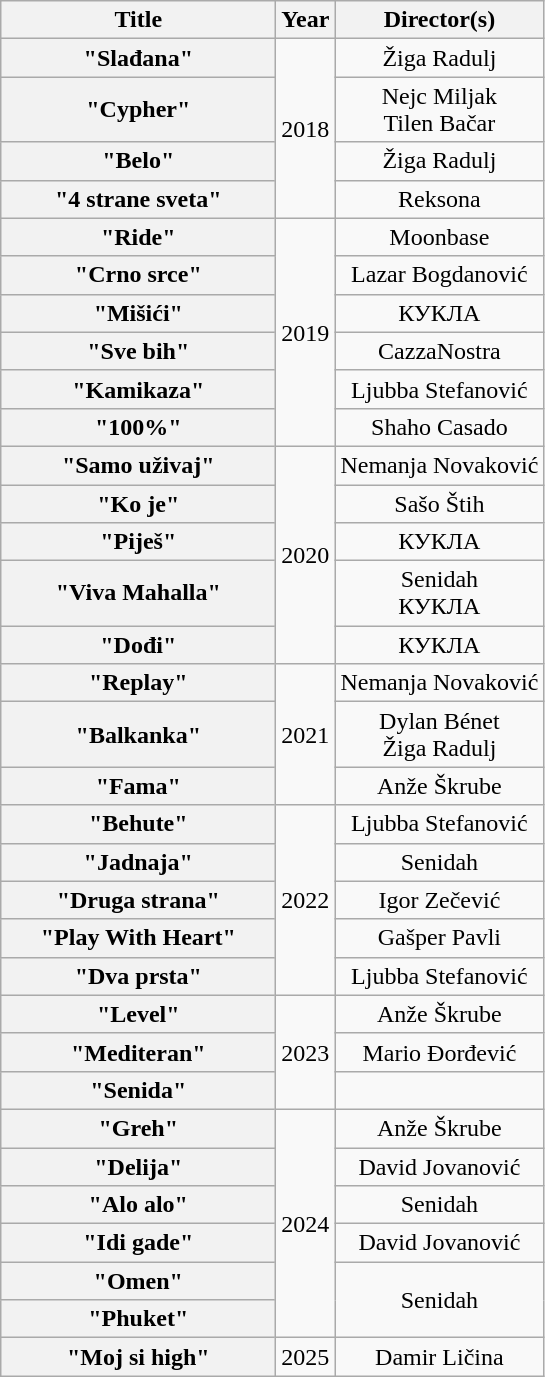<table class="wikitable plainrowheaders" style="text-align:center;">
<tr>
<th scope="col" style="width:11em;">Title</th>
<th scope="col">Year</th>
<th scope="col">Director(s)</th>
</tr>
<tr>
<th scope="row">"Slađana"</th>
<td rowspan="4">2018</td>
<td>Žiga Radulj</td>
</tr>
<tr>
<th scope="row">"Cypher"</th>
<td>Nejc Miljak<br>Tilen Bačar</td>
</tr>
<tr>
<th scope="row">"Belo"</th>
<td>Žiga Radulj</td>
</tr>
<tr>
<th scope="row">"4 strane sveta"</th>
<td>Reksona</td>
</tr>
<tr>
<th scope="row">"Ride"</th>
<td rowspan="6">2019</td>
<td>Moonbase</td>
</tr>
<tr>
<th scope="row">"Crno srce"</th>
<td>Lazar Bogdanović</td>
</tr>
<tr>
<th scope="row">"Mišići"</th>
<td>КУКЛА</td>
</tr>
<tr>
<th scope="row">"Sve bih"</th>
<td>CazzaNostra</td>
</tr>
<tr>
<th scope="row">"Kamikaza"</th>
<td>Ljubba Stefanović</td>
</tr>
<tr>
<th scope="row">"100%"</th>
<td>Shaho Casado</td>
</tr>
<tr>
<th scope="row">"Samo uživaj"</th>
<td rowspan="5">2020</td>
<td>Nemanja Novaković</td>
</tr>
<tr>
<th scope="row">"Ko je"</th>
<td>Sašo Štih</td>
</tr>
<tr>
<th scope="row">"Piješ"</th>
<td>КУКЛА</td>
</tr>
<tr>
<th scope="row">"Viva Mahalla"</th>
<td>Senidah<br>КУКЛА</td>
</tr>
<tr>
<th scope="row">"Dođi"</th>
<td>КУКЛА</td>
</tr>
<tr>
<th scope="row">"Replay"</th>
<td rowspan="3">2021</td>
<td>Nemanja Novaković</td>
</tr>
<tr>
<th scope="row">"Balkanka"</th>
<td>Dylan Bénet<br>Žiga Radulj</td>
</tr>
<tr>
<th scope="row">"Fama"</th>
<td>Anže Škrube</td>
</tr>
<tr>
<th scope="row">"Behute"</th>
<td rowspan="5">2022</td>
<td>Ljubba Stefanović</td>
</tr>
<tr>
<th scope="row">"Jadnaja"</th>
<td>Senidah</td>
</tr>
<tr>
<th scope="row">"Druga strana"</th>
<td>Igor Zečević</td>
</tr>
<tr>
<th scope="row">"Play With Heart"</th>
<td>Gašper Pavli</td>
</tr>
<tr>
<th scope="row">"Dva prsta"</th>
<td>Ljubba Stefanović</td>
</tr>
<tr>
<th scope="row">"Level"</th>
<td rowspan="3">2023</td>
<td>Anže Škrube</td>
</tr>
<tr>
<th scope="row">"Mediteran"</th>
<td>Mario Đorđević</td>
</tr>
<tr>
<th scope="row">"Senida"</th>
<td></td>
</tr>
<tr>
<th scope="row">"Greh"</th>
<td rowspan="6">2024</td>
<td>Anže Škrube</td>
</tr>
<tr>
<th scope="row">"Delija"</th>
<td>David Jovanović</td>
</tr>
<tr>
<th scope="row">"Alo alo"</th>
<td>Senidah</td>
</tr>
<tr>
<th scope="row">"Idi gade"</th>
<td>David Jovanović</td>
</tr>
<tr>
<th scope="row">"Omen"</th>
<td rowspan="2">Senidah</td>
</tr>
<tr>
<th scope="row">"Phuket"</th>
</tr>
<tr>
<th scope="row">"Moj si high"</th>
<td>2025</td>
<td>Damir Ličina</td>
</tr>
</table>
